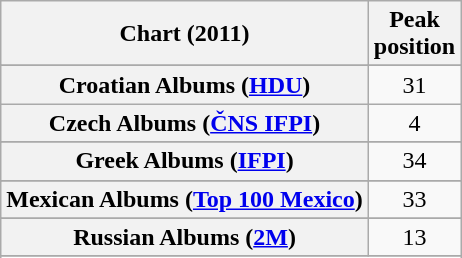<table class="wikitable sortable plainrowheaders" style="text-align:center">
<tr>
<th scope="col">Chart (2011)</th>
<th scope="col">Peak<br>position</th>
</tr>
<tr>
</tr>
<tr>
</tr>
<tr>
</tr>
<tr>
<th scope="row">Croatian Albums (<a href='#'>HDU</a>)</th>
<td>31</td>
</tr>
<tr>
<th scope="row">Czech Albums (<a href='#'>ČNS IFPI</a>)</th>
<td>4</td>
</tr>
<tr>
</tr>
<tr>
</tr>
<tr>
</tr>
<tr>
</tr>
<tr>
</tr>
<tr>
<th scope="row">Greek Albums (<a href='#'>IFPI</a>)</th>
<td>34</td>
</tr>
<tr>
</tr>
<tr>
</tr>
<tr>
</tr>
<tr>
<th scope="row">Mexican Albums (<a href='#'>Top 100 Mexico</a>)</th>
<td>33</td>
</tr>
<tr>
</tr>
<tr>
</tr>
<tr>
</tr>
<tr>
<th scope="row">Russian Albums (<a href='#'>2M</a>)</th>
<td>13</td>
</tr>
<tr>
</tr>
<tr>
</tr>
<tr>
</tr>
<tr>
</tr>
<tr>
</tr>
<tr>
</tr>
<tr>
</tr>
<tr>
</tr>
<tr>
</tr>
</table>
